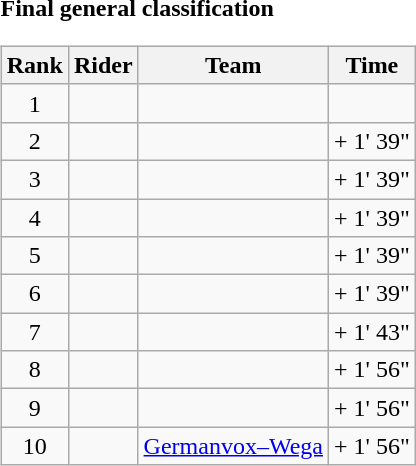<table>
<tr>
<td><strong>Final general classification</strong><br><table class="wikitable">
<tr>
<th scope="col">Rank</th>
<th scope="col">Rider</th>
<th scope="col">Team</th>
<th scope="col">Time</th>
</tr>
<tr>
<td style="text-align:center;">1</td>
<td></td>
<td></td>
<td style="text-align:right;"></td>
</tr>
<tr>
<td style="text-align:center;">2</td>
<td></td>
<td></td>
<td style="text-align:right;">+ 1' 39"</td>
</tr>
<tr>
<td style="text-align:center;">3</td>
<td></td>
<td></td>
<td style="text-align:right;">+ 1' 39"</td>
</tr>
<tr>
<td style="text-align:center;">4</td>
<td></td>
<td></td>
<td style="text-align:right;">+ 1' 39"</td>
</tr>
<tr>
<td style="text-align:center;">5</td>
<td></td>
<td></td>
<td style="text-align:right;">+ 1' 39"</td>
</tr>
<tr>
<td style="text-align:center;">6</td>
<td></td>
<td></td>
<td style="text-align:right;">+ 1' 39"</td>
</tr>
<tr>
<td style="text-align:center;">7</td>
<td></td>
<td></td>
<td style="text-align:right;">+ 1' 43"</td>
</tr>
<tr>
<td style="text-align:center;">8</td>
<td></td>
<td></td>
<td style="text-align:right;">+ 1' 56"</td>
</tr>
<tr>
<td style="text-align:center;">9</td>
<td></td>
<td></td>
<td style="text-align:right;">+ 1' 56"</td>
</tr>
<tr>
<td style="text-align:center;">10</td>
<td></td>
<td><a href='#'>Germanvox–Wega</a></td>
<td style="text-align:right;">+ 1' 56"</td>
</tr>
</table>
</td>
</tr>
</table>
